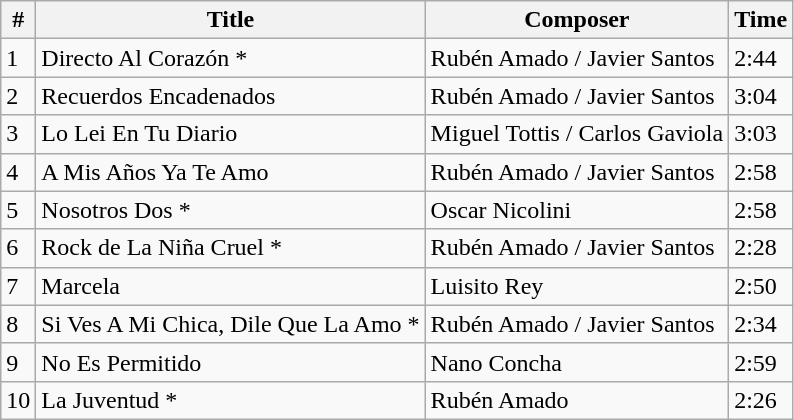<table class="wikitable">
<tr>
<th>#</th>
<th>Title</th>
<th>Composer</th>
<th>Time</th>
</tr>
<tr>
<td>1</td>
<td>Directo Al Corazón *</td>
<td>Rubén Amado / Javier Santos</td>
<td>2:44</td>
</tr>
<tr>
<td>2</td>
<td>Recuerdos Encadenados</td>
<td>Rubén Amado / Javier Santos</td>
<td>3:04</td>
</tr>
<tr>
<td>3</td>
<td>Lo Lei En Tu Diario</td>
<td>Miguel Tottis / Carlos Gaviola</td>
<td>3:03</td>
</tr>
<tr>
<td>4</td>
<td>A Mis Años Ya Te Amo</td>
<td>Rubén Amado / Javier Santos</td>
<td>2:58</td>
</tr>
<tr>
<td>5</td>
<td>Nosotros Dos *</td>
<td>Oscar Nicolini</td>
<td>2:58</td>
</tr>
<tr>
<td>6</td>
<td>Rock de La Niña Cruel *</td>
<td>Rubén Amado / Javier Santos</td>
<td>2:28</td>
</tr>
<tr>
<td>7</td>
<td>Marcela</td>
<td>Luisito Rey</td>
<td>2:50</td>
</tr>
<tr>
<td>8</td>
<td>Si Ves A Mi Chica, Dile Que La Amo *</td>
<td>Rubén Amado / Javier Santos</td>
<td>2:34</td>
</tr>
<tr>
<td>9</td>
<td>No Es Permitido</td>
<td>Nano Concha</td>
<td>2:59</td>
</tr>
<tr>
<td>10</td>
<td>La Juventud *</td>
<td>Rubén Amado</td>
<td>2:26</td>
</tr>
</table>
